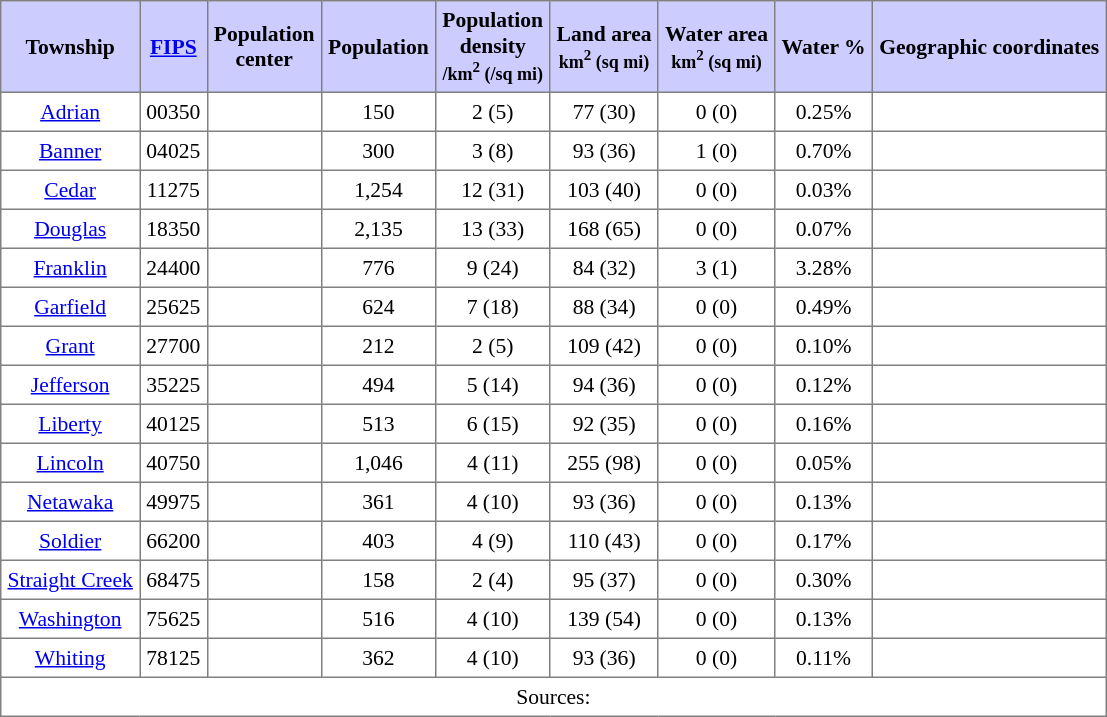<table class="toccolours" border=1 cellspacing=0 cellpadding=4 style="text-align:center; border-collapse:collapse; font-size:90%;">
<tr style="background:#ccccff">
<th>Township</th>
<th><a href='#'>FIPS</a></th>
<th>Population<br>center</th>
<th>Population</th>
<th>Population<br>density<br><small>/km<sup>2</sup> (/sq mi)</small></th>
<th>Land area<br><small>km<sup>2</sup> (sq mi)</small></th>
<th>Water area<br><small>km<sup>2</sup> (sq mi)</small></th>
<th>Water %</th>
<th>Geographic coordinates</th>
</tr>
<tr>
<td><a href='#'>Adrian</a></td>
<td>00350</td>
<td></td>
<td>150</td>
<td>2 (5)</td>
<td>77 (30)</td>
<td>0 (0)</td>
<td>0.25%</td>
<td></td>
</tr>
<tr>
<td><a href='#'>Banner</a></td>
<td>04025</td>
<td></td>
<td>300</td>
<td>3 (8)</td>
<td>93 (36)</td>
<td>1 (0)</td>
<td>0.70%</td>
<td></td>
</tr>
<tr>
<td><a href='#'>Cedar</a></td>
<td>11275</td>
<td></td>
<td>1,254</td>
<td>12 (31)</td>
<td>103 (40)</td>
<td>0 (0)</td>
<td>0.03%</td>
<td></td>
</tr>
<tr>
<td><a href='#'>Douglas</a></td>
<td>18350</td>
<td></td>
<td>2,135</td>
<td>13 (33)</td>
<td>168 (65)</td>
<td>0 (0)</td>
<td>0.07%</td>
<td></td>
</tr>
<tr>
<td><a href='#'>Franklin</a></td>
<td>24400</td>
<td></td>
<td>776</td>
<td>9 (24)</td>
<td>84 (32)</td>
<td>3 (1)</td>
<td>3.28%</td>
<td></td>
</tr>
<tr>
<td><a href='#'>Garfield</a></td>
<td>25625</td>
<td></td>
<td>624</td>
<td>7 (18)</td>
<td>88 (34)</td>
<td>0 (0)</td>
<td>0.49%</td>
<td></td>
</tr>
<tr>
<td><a href='#'>Grant</a></td>
<td>27700</td>
<td></td>
<td>212</td>
<td>2 (5)</td>
<td>109 (42)</td>
<td>0 (0)</td>
<td>0.10%</td>
<td></td>
</tr>
<tr>
<td><a href='#'>Jefferson</a></td>
<td>35225</td>
<td></td>
<td>494</td>
<td>5 (14)</td>
<td>94 (36)</td>
<td>0 (0)</td>
<td>0.12%</td>
<td></td>
</tr>
<tr>
<td><a href='#'>Liberty</a></td>
<td>40125</td>
<td></td>
<td>513</td>
<td>6 (15)</td>
<td>92 (35)</td>
<td>0 (0)</td>
<td>0.16%</td>
<td></td>
</tr>
<tr>
<td><a href='#'>Lincoln</a></td>
<td>40750</td>
<td></td>
<td>1,046</td>
<td>4 (11)</td>
<td>255 (98)</td>
<td>0 (0)</td>
<td>0.05%</td>
<td></td>
</tr>
<tr>
<td><a href='#'>Netawaka</a></td>
<td>49975</td>
<td></td>
<td>361</td>
<td>4 (10)</td>
<td>93 (36)</td>
<td>0 (0)</td>
<td>0.13%</td>
<td></td>
</tr>
<tr>
<td><a href='#'>Soldier</a></td>
<td>66200</td>
<td></td>
<td>403</td>
<td>4 (9)</td>
<td>110 (43)</td>
<td>0 (0)</td>
<td>0.17%</td>
<td></td>
</tr>
<tr>
<td><a href='#'>Straight Creek</a></td>
<td>68475</td>
<td></td>
<td>158</td>
<td>2 (4)</td>
<td>95 (37)</td>
<td>0 (0)</td>
<td>0.30%</td>
<td></td>
</tr>
<tr>
<td><a href='#'>Washington</a></td>
<td>75625</td>
<td></td>
<td>516</td>
<td>4 (10)</td>
<td>139 (54)</td>
<td>0 (0)</td>
<td>0.13%</td>
<td></td>
</tr>
<tr>
<td><a href='#'>Whiting</a></td>
<td>78125</td>
<td></td>
<td>362</td>
<td>4 (10)</td>
<td>93 (36)</td>
<td>0 (0)</td>
<td>0.11%</td>
<td></td>
</tr>
<tr>
<td colspan=9>Sources: </td>
</tr>
</table>
